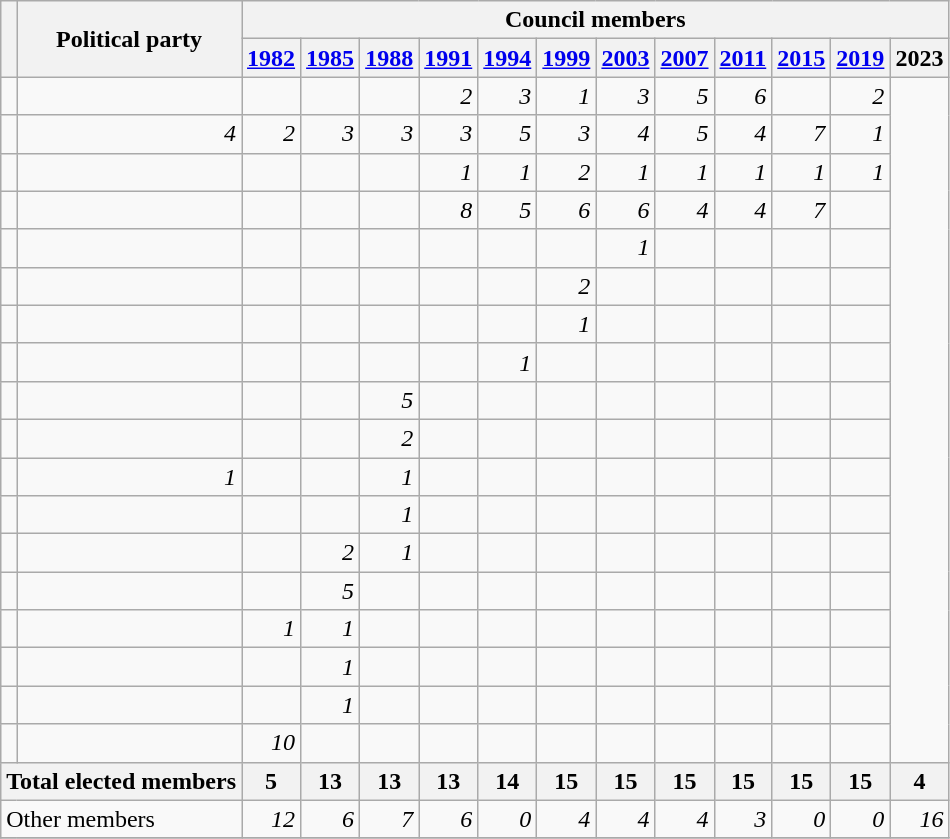<table class="wikitable" style="text-align: right">
<tr>
<th rowspan="2"></th>
<th rowspan="2">Political party</th>
<th colspan="12">Council members</th>
</tr>
<tr>
<th><a href='#'>1982</a></th>
<th><a href='#'>1985</a></th>
<th><a href='#'>1988</a></th>
<th><a href='#'>1991</a></th>
<th><a href='#'>1994</a></th>
<th><a href='#'>1999</a></th>
<th><a href='#'>2003</a></th>
<th><a href='#'>2007</a></th>
<th><a href='#'>2011</a></th>
<th><a href='#'>2015</a></th>
<th><a href='#'>2019</a></th>
<th>2023</th>
</tr>
<tr>
<td></td>
<td></td>
<td></td>
<td></td>
<td></td>
<td><em>2</em></td>
<td><em>3</em></td>
<td><em>1</em></td>
<td><em>3</em></td>
<td><em>5</em></td>
<td><em>6</em></td>
<td></td>
<td><em>2</em></td>
</tr>
<tr>
<td></td>
<td><em>4</em></td>
<td><em>2</em></td>
<td><em>3</em></td>
<td><em>3</em></td>
<td><em>3</em></td>
<td><em>5</em></td>
<td><em>3</em></td>
<td><em>4</em></td>
<td><em>5</em></td>
<td><em>4</em></td>
<td><em>7</em></td>
<td><em>1</em></td>
</tr>
<tr>
<td></td>
<td></td>
<td></td>
<td></td>
<td></td>
<td><em>1</em></td>
<td><em>1</em></td>
<td><em>2</em></td>
<td><em>1</em></td>
<td><em>1</em></td>
<td><em>1</em></td>
<td><em>1</em></td>
<td><em>1</em></td>
</tr>
<tr>
<td></td>
<td></td>
<td></td>
<td></td>
<td></td>
<td><em>8</em></td>
<td><em>5</em></td>
<td><em>6</em></td>
<td><em>6</em></td>
<td><em>4</em></td>
<td><em>4</em></td>
<td><em>7</em></td>
<td></td>
</tr>
<tr>
<td></td>
<td></td>
<td></td>
<td></td>
<td></td>
<td></td>
<td></td>
<td></td>
<td><em>1</em></td>
<td></td>
<td></td>
<td></td>
<td></td>
</tr>
<tr>
<td></td>
<td></td>
<td></td>
<td></td>
<td></td>
<td></td>
<td></td>
<td><em>2</em></td>
<td></td>
<td></td>
<td></td>
<td></td>
<td></td>
</tr>
<tr>
<td></td>
<td></td>
<td></td>
<td></td>
<td></td>
<td></td>
<td></td>
<td><em>1</em></td>
<td></td>
<td></td>
<td></td>
<td></td>
<td></td>
</tr>
<tr>
<td></td>
<td></td>
<td></td>
<td></td>
<td></td>
<td></td>
<td><em>1</em></td>
<td></td>
<td></td>
<td></td>
<td></td>
<td></td>
<td></td>
</tr>
<tr>
<td></td>
<td></td>
<td></td>
<td></td>
<td><em>5</em></td>
<td></td>
<td></td>
<td></td>
<td></td>
<td></td>
<td></td>
<td></td>
<td></td>
</tr>
<tr>
<td></td>
<td></td>
<td></td>
<td></td>
<td><em>2</em></td>
<td></td>
<td></td>
<td></td>
<td></td>
<td></td>
<td></td>
<td></td>
<td></td>
</tr>
<tr>
<td></td>
<td><em>1</em></td>
<td></td>
<td></td>
<td><em>1</em></td>
<td></td>
<td></td>
<td></td>
<td></td>
<td></td>
<td></td>
<td></td>
<td></td>
</tr>
<tr>
<td></td>
<td></td>
<td></td>
<td></td>
<td><em>1</em></td>
<td></td>
<td></td>
<td></td>
<td></td>
<td></td>
<td></td>
<td></td>
<td></td>
</tr>
<tr>
<td></td>
<td></td>
<td></td>
<td><em>2</em></td>
<td><em>1</em></td>
<td></td>
<td></td>
<td></td>
<td></td>
<td></td>
<td></td>
<td></td>
<td></td>
</tr>
<tr>
<td></td>
<td></td>
<td></td>
<td><em>5</em></td>
<td></td>
<td></td>
<td></td>
<td></td>
<td></td>
<td></td>
<td></td>
<td></td>
<td></td>
</tr>
<tr>
<td></td>
<td></td>
<td><em>1</em></td>
<td><em>1</em></td>
<td></td>
<td></td>
<td></td>
<td></td>
<td></td>
<td></td>
<td></td>
<td></td>
<td></td>
</tr>
<tr>
<td></td>
<td></td>
<td></td>
<td><em>1</em></td>
<td></td>
<td></td>
<td></td>
<td></td>
<td></td>
<td></td>
<td></td>
<td></td>
<td></td>
</tr>
<tr>
<td></td>
<td></td>
<td></td>
<td><em>1</em></td>
<td></td>
<td></td>
<td></td>
<td></td>
<td></td>
<td></td>
<td></td>
<td></td>
<td></td>
</tr>
<tr>
<td></td>
<td></td>
<td><em>10</em></td>
<td></td>
<td></td>
<td></td>
<td></td>
<td></td>
<td></td>
<td></td>
<td></td>
<td></td>
<td></td>
</tr>
<tr>
<th colspan="2">Total elected members</th>
<th>5</th>
<th>13</th>
<th>13</th>
<th>13</th>
<th>14</th>
<th>15</th>
<th>15</th>
<th>15</th>
<th>15</th>
<th>15</th>
<th>15</th>
<th>4</th>
</tr>
<tr>
<td colspan="2" style="text-align:left">Other members</td>
<td><em>12</em></td>
<td><em>6</em></td>
<td><em>7</em></td>
<td><em>6</em></td>
<td><em>0</em></td>
<td><em>4</em></td>
<td><em>4</em></td>
<td><em>4</em></td>
<td><em>3</em></td>
<td><em>0</em></td>
<td><em>0</em></td>
<td><em>16</em></td>
</tr>
<tr>
</tr>
</table>
